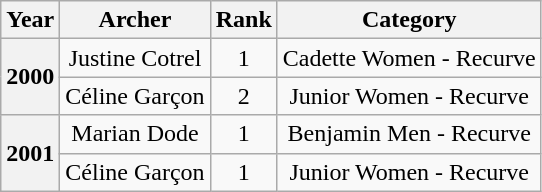<table class="wikitable" style="text-align:center;">
<tr>
<th scope="col">Year</th>
<th scope="col">Archer</th>
<th scope="col">Rank</th>
<th scope="col">Category</th>
</tr>
<tr>
<th scope="row" rowspan="2">2000</th>
<td>Justine Cotrel</td>
<td> 1</td>
<td>Cadette Women - Recurve</td>
</tr>
<tr>
<td>Céline Garçon</td>
<td> 2</td>
<td>Junior Women - Recurve</td>
</tr>
<tr>
<th scope="row" rowspan="2">2001</th>
<td>Marian Dode</td>
<td> 1</td>
<td>Benjamin Men - Recurve</td>
</tr>
<tr>
<td>Céline Garçon</td>
<td> 1</td>
<td>Junior Women  - Recurve</td>
</tr>
</table>
